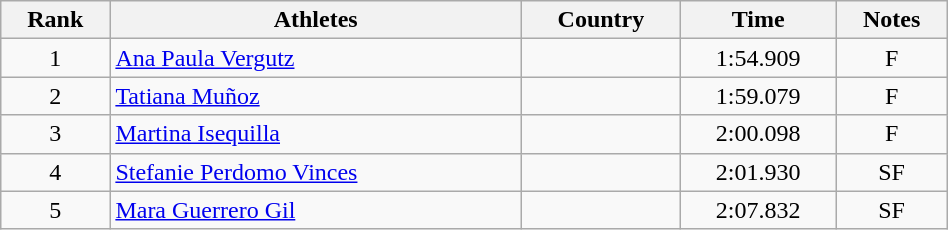<table class="wikitable" width=50% style="text-align:center">
<tr>
<th>Rank</th>
<th>Athletes</th>
<th>Country</th>
<th>Time</th>
<th>Notes</th>
</tr>
<tr>
<td>1</td>
<td align=left><a href='#'>Ana Paula Vergutz</a></td>
<td align=left></td>
<td>1:54.909</td>
<td>F</td>
</tr>
<tr>
<td>2</td>
<td align=left><a href='#'>Tatiana Muñoz</a></td>
<td align=left></td>
<td>1:59.079</td>
<td>F</td>
</tr>
<tr>
<td>3</td>
<td align=left><a href='#'>Martina Isequilla</a></td>
<td align=left></td>
<td>2:00.098</td>
<td>F</td>
</tr>
<tr>
<td>4</td>
<td align=left><a href='#'>Stefanie Perdomo Vinces</a></td>
<td align=left></td>
<td>2:01.930</td>
<td>SF</td>
</tr>
<tr>
<td>5</td>
<td align=left><a href='#'>Mara Guerrero Gil</a></td>
<td align=left></td>
<td>2:07.832</td>
<td>SF</td>
</tr>
</table>
